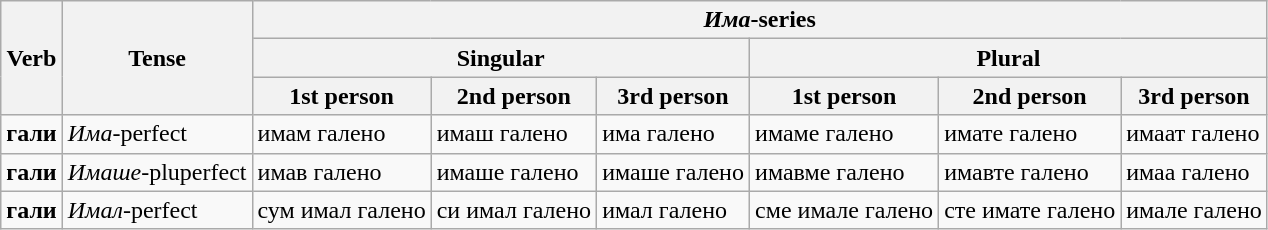<table class="wikitable">
<tr>
<th rowspan="3">Verb</th>
<th rowspan="3">Tense</th>
<th colspan="6"><em>Има</em>-series</th>
</tr>
<tr>
<th colspan="3">Singular</th>
<th colspan="3">Plural</th>
</tr>
<tr>
<th>1st person</th>
<th>2nd person</th>
<th>3rd person</th>
<th>1st person</th>
<th>2nd person</th>
<th>3rd person</th>
</tr>
<tr>
<td><strong>гали</strong></td>
<td><em>Има</em>-perfect</td>
<td>имам галено</td>
<td>имаш галено</td>
<td>има галено</td>
<td>имаме галено</td>
<td>имате галено</td>
<td>имаат галено</td>
</tr>
<tr>
<td><strong>гали</strong></td>
<td><em>Имаше</em>-pluperfect</td>
<td>имав галено</td>
<td>имаше галено</td>
<td>имаше галено</td>
<td>имавме галено</td>
<td>имавте галено</td>
<td>имаа галено</td>
</tr>
<tr>
<td><strong>гали</strong></td>
<td><em>Имал</em>-perfect</td>
<td>сум имал галено</td>
<td>си имал галено</td>
<td>имал галено</td>
<td>сме имале галено</td>
<td>сте имате галено</td>
<td>имале галено</td>
</tr>
</table>
